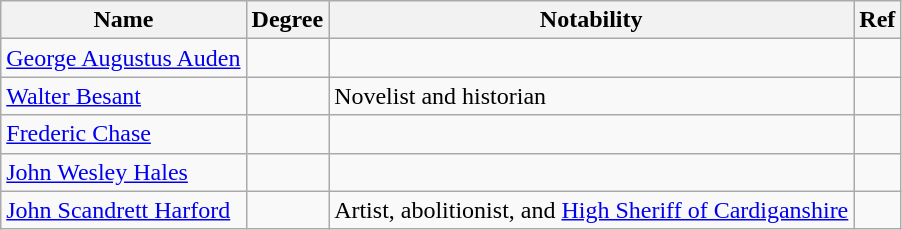<table class="wikitable">
<tr>
<th>Name</th>
<th>Degree</th>
<th>Notability</th>
<th>Ref</th>
</tr>
<tr>
<td><a href='#'>George Augustus Auden</a></td>
<td></td>
<td></td>
<td></td>
</tr>
<tr>
<td><a href='#'>Walter Besant</a></td>
<td></td>
<td>Novelist and historian</td>
<td></td>
</tr>
<tr>
<td><a href='#'>Frederic Chase</a></td>
<td></td>
<td></td>
<td></td>
</tr>
<tr>
<td><a href='#'>John Wesley Hales</a></td>
<td></td>
<td></td>
<td></td>
</tr>
<tr>
<td><a href='#'>John Scandrett Harford</a></td>
<td></td>
<td>Artist, abolitionist, and <a href='#'>High Sheriff of Cardiganshire</a></td>
<td></td>
</tr>
</table>
